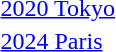<table>
<tr>
<td><a href='#'>2020 Tokyo</a><br></td>
<td></td>
<td></td>
<td></td>
</tr>
<tr>
<td><a href='#'>2024 Paris</a><br></td>
<td></td>
<td></td>
<td></td>
</tr>
<tr>
</tr>
</table>
